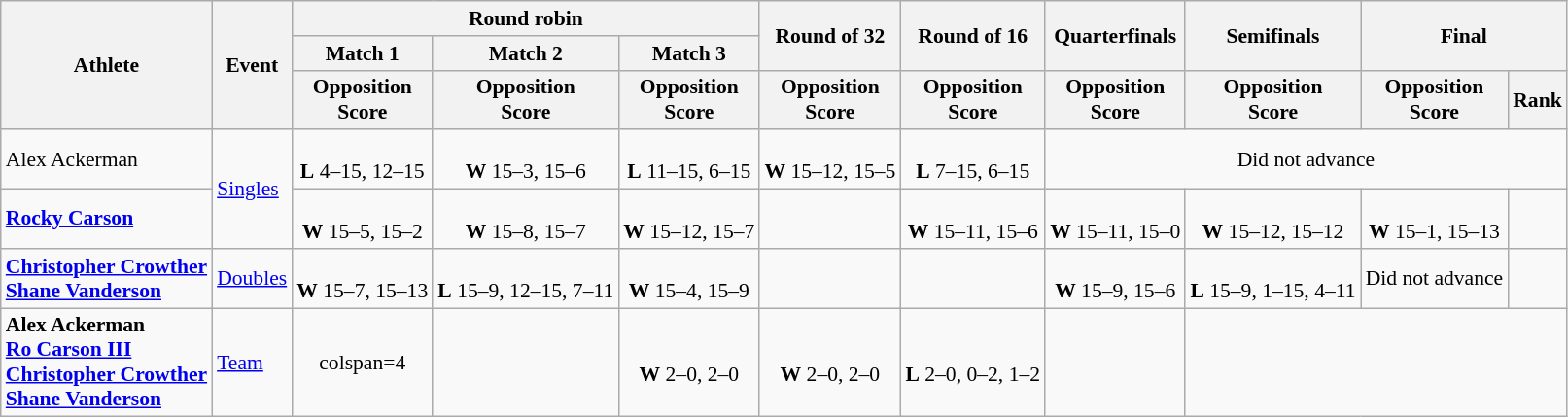<table class="wikitable" style="font-size:90%">
<tr>
<th rowspan=3>Athlete</th>
<th rowspan=3>Event</th>
<th colspan=3>Round robin</th>
<th rowspan=2>Round of 32</th>
<th rowspan=2>Round of 16</th>
<th rowspan=2>Quarterfinals</th>
<th rowspan=2>Semifinals</th>
<th colspan=2 rowspan=2>Final</th>
</tr>
<tr>
<th>Match 1</th>
<th>Match 2</th>
<th>Match 3</th>
</tr>
<tr>
<th>Opposition<br>Score</th>
<th>Opposition<br>Score</th>
<th>Opposition<br>Score</th>
<th>Opposition<br>Score</th>
<th>Opposition<br>Score</th>
<th>Opposition<br>Score</th>
<th>Opposition<br>Score</th>
<th>Opposition<br>Score</th>
<th>Rank</th>
</tr>
<tr align=center>
<td align=left>Alex Ackerman</td>
<td align=left rowspan=2><a href='#'>Singles</a></td>
<td><br><strong>L</strong> 4–15, 12–15</td>
<td><br><strong>W</strong> 15–3, 15–6</td>
<td><br><strong>L</strong> 11–15, 6–15</td>
<td><br><strong>W</strong>  15–12, 15–5</td>
<td><br><strong>L</strong> 7–15, 6–15</td>
<td colspan=4>Did not advance</td>
</tr>
<tr align=center>
<td align=left><strong><a href='#'>Rocky Carson</a></strong></td>
<td><br><strong>W</strong> 15–5, 15–2</td>
<td><br><strong>W</strong> 15–8, 15–7</td>
<td><br><strong>W</strong> 15–12, 15–7</td>
<td></td>
<td><br><strong>W</strong> 15–11, 15–6</td>
<td><br><strong>W</strong> 15–11, 15–0</td>
<td><br><strong>W</strong> 15–12, 15–12</td>
<td><br><strong>W</strong> 15–1, 15–13</td>
<td></td>
</tr>
<tr align=center>
<td align=left><strong><a href='#'>Christopher Crowther</a><br><a href='#'>Shane Vanderson</a></strong></td>
<td align=left><a href='#'>Doubles</a></td>
<td><br><strong>W</strong> 15–7, 15–13</td>
<td><br><strong>L</strong> 15–9, 12–15, 7–11</td>
<td><br><strong>W</strong> 15–4, 15–9</td>
<td></td>
<td></td>
<td><br><strong>W</strong> 15–9, 15–6</td>
<td><br><strong>L</strong> 15–9, 1–15, 4–11</td>
<td>Did not advance</td>
<td></td>
</tr>
<tr align=center>
<td align=left><strong>Alex Ackerman<br><a href='#'>Ro Carson III</a><br><a href='#'>Christopher Crowther</a><br><a href='#'>Shane Vanderson</a></strong></td>
<td align=left><a href='#'>Team</a></td>
<td>colspan=4 </td>
<td></td>
<td><br><strong>W</strong> 2–0, 2–0</td>
<td><br><strong>W</strong> 2–0, 2–0</td>
<td><br><strong>L</strong> 2–0, 0–2, 1–2</td>
<td></td>
</tr>
</table>
